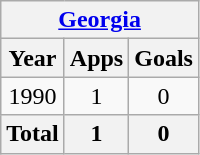<table class="wikitable" style="text-align:center">
<tr>
<th colspan=3><a href='#'>Georgia</a></th>
</tr>
<tr>
<th>Year</th>
<th>Apps</th>
<th>Goals</th>
</tr>
<tr>
<td>1990</td>
<td>1</td>
<td>0</td>
</tr>
<tr>
<th>Total</th>
<th>1</th>
<th>0</th>
</tr>
</table>
